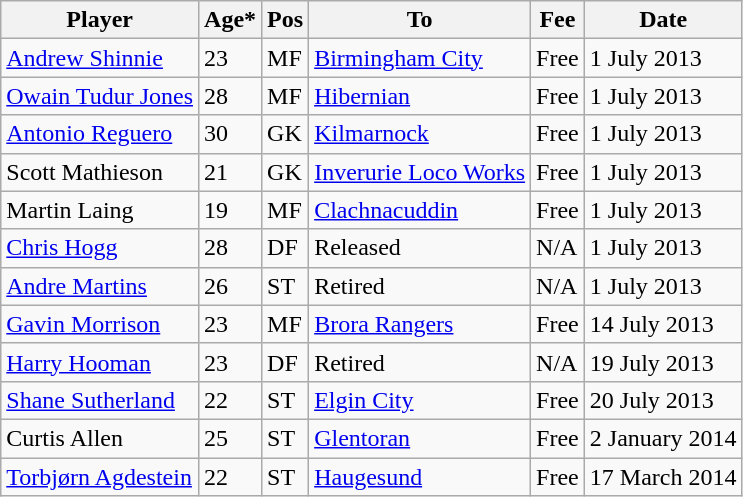<table class="wikitable">
<tr>
<th>Player</th>
<th>Age*</th>
<th>Pos</th>
<th>To</th>
<th>Fee</th>
<th>Date</th>
</tr>
<tr>
<td> <a href='#'>Andrew Shinnie</a></td>
<td>23</td>
<td>MF</td>
<td> <a href='#'>Birmingham City</a></td>
<td>Free</td>
<td>1 July 2013</td>
</tr>
<tr>
<td> <a href='#'>Owain Tudur Jones</a></td>
<td>28</td>
<td>MF</td>
<td> <a href='#'>Hibernian</a></td>
<td>Free</td>
<td>1 July 2013</td>
</tr>
<tr>
<td> <a href='#'>Antonio Reguero</a></td>
<td>30</td>
<td>GK</td>
<td> <a href='#'>Kilmarnock</a></td>
<td>Free</td>
<td>1 July 2013</td>
</tr>
<tr>
<td> Scott Mathieson</td>
<td>21</td>
<td>GK</td>
<td> <a href='#'>Inverurie Loco Works</a></td>
<td>Free</td>
<td>1 July 2013</td>
</tr>
<tr>
<td> Martin Laing</td>
<td>19</td>
<td>MF</td>
<td> <a href='#'>Clachnacuddin</a></td>
<td>Free</td>
<td>1 July 2013</td>
</tr>
<tr>
<td> <a href='#'>Chris Hogg</a></td>
<td>28</td>
<td>DF</td>
<td>Released</td>
<td>N/A</td>
<td>1 July 2013</td>
</tr>
<tr>
<td> <a href='#'>Andre Martins</a></td>
<td>26</td>
<td>ST</td>
<td>Retired</td>
<td>N/A</td>
<td>1 July 2013</td>
</tr>
<tr>
<td> <a href='#'>Gavin Morrison</a></td>
<td>23</td>
<td>MF</td>
<td> <a href='#'>Brora Rangers</a></td>
<td>Free</td>
<td>14 July 2013</td>
</tr>
<tr>
<td> <a href='#'>Harry Hooman</a></td>
<td>23</td>
<td>DF</td>
<td>Retired</td>
<td>N/A</td>
<td>19 July 2013</td>
</tr>
<tr>
<td> <a href='#'>Shane Sutherland</a></td>
<td>22</td>
<td>ST</td>
<td> <a href='#'>Elgin City</a></td>
<td>Free</td>
<td>20 July 2013</td>
</tr>
<tr>
<td> Curtis Allen</td>
<td>25</td>
<td>ST</td>
<td> <a href='#'>Glentoran</a></td>
<td>Free</td>
<td>2 January 2014</td>
</tr>
<tr>
<td> <a href='#'>Torbjørn Agdestein</a></td>
<td>22</td>
<td>ST</td>
<td> <a href='#'>Haugesund</a></td>
<td>Free</td>
<td>17 March 2014</td>
</tr>
</table>
